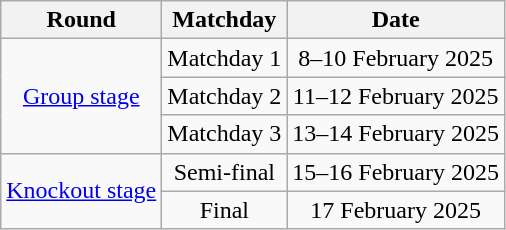<table class="wikitable" style="text-align:center">
<tr>
<th>Round</th>
<th>Matchday</th>
<th>Date</th>
</tr>
<tr>
<td rowspan="3"><a href='#'>Group stage</a></td>
<td>Matchday 1</td>
<td>8–10 February 2025</td>
</tr>
<tr>
<td>Matchday 2</td>
<td>11–12 February 2025</td>
</tr>
<tr>
<td>Matchday 3</td>
<td>13–14 February 2025</td>
</tr>
<tr>
<td rowspan="2"><a href='#'>Knockout stage</a></td>
<td>Semi-final</td>
<td>15–16 February 2025</td>
</tr>
<tr>
<td>Final</td>
<td>17 February 2025</td>
</tr>
</table>
